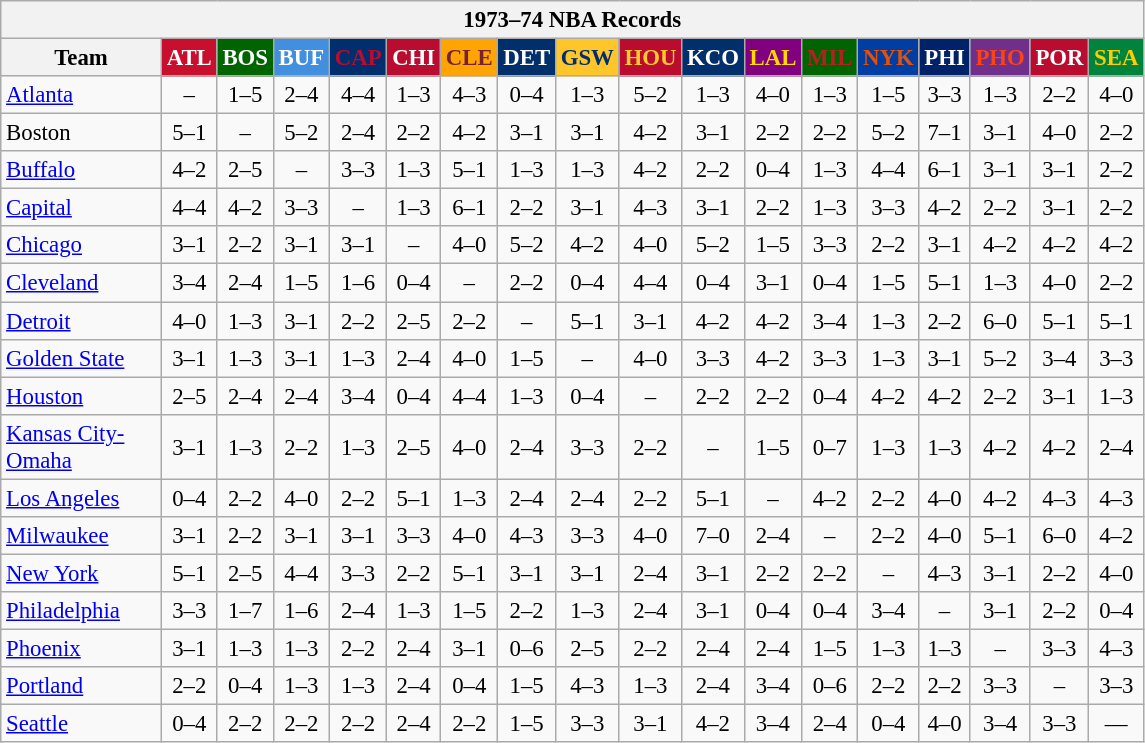<table class="wikitable" style="font-size:95%; text-align:center;">
<tr>
<th colspan=18>1973–74 NBA Records</th>
</tr>
<tr>
<th width=100>Team</th>
<th style="background:#C90F2E;color:#FFFFFF;width=35">ATL</th>
<th style="background:#006400;color:#FFFFFF;width=35">BOS</th>
<th style="background:#428FDF;color:#FFFFFF;width=35">BUF</th>
<th style="background:#012F6D;color:#BA0C2F;width=35">CAP</th>
<th style="background:#BA0C2F;color:#FFFFFF;width=35">CHI</th>
<th style="background:#FFA402;color:#77222F;width=35">CLE</th>
<th style="background:#012F6B;color:#FFFFFF;width=35">DET</th>
<th style="background:#FFC62C;color:#012F6B;width=35">GSW</th>
<th style="background:#BA0C2F;color:#FEC72E;width=35">HOU</th>
<th style="background:#012F6B;color:#FFFFFF;width=35">KCO</th>
<th style="background:#800080;color:#FFD700;width=35">LAL</th>
<th style="background:#006400;color:#B22222;width=35">MIL</th>
<th style="background:#003EA4;color:#E35208;width=35">NYK</th>
<th style="background:#012268;color:#FFFFFF;width=35">PHI</th>
<th style="background:#702F8B;color:#FA4417;width=35">PHO</th>
<th style="background:#BA0C2F;color:#FFFFFF;width=35">POR</th>
<th style="background:#00843D;color:#FFCD01;width=35">SEA</th>
</tr>
<tr>
<td style="text-align:left;"><a href='#'>Atlanta</a></td>
<td>–</td>
<td>1–5</td>
<td>2–4</td>
<td>4–4</td>
<td>1–3</td>
<td>4–3</td>
<td>0–4</td>
<td>1–3</td>
<td>5–2</td>
<td>1–3</td>
<td>4–0</td>
<td>1–3</td>
<td>1–5</td>
<td>3–3</td>
<td>1–3</td>
<td>2–2</td>
<td>4–0</td>
</tr>
<tr>
<td style="text-align:left;">Boston</td>
<td>5–1</td>
<td>–</td>
<td>5–2</td>
<td>2–4</td>
<td>2–2</td>
<td>4–2</td>
<td>3–1</td>
<td>3–1</td>
<td>4–2</td>
<td>3–1</td>
<td>2–2</td>
<td>2–2</td>
<td>5–2</td>
<td>7–1</td>
<td>3–1</td>
<td>4–0</td>
<td>2–2</td>
</tr>
<tr>
<td style="text-align:left;"><a href='#'>Buffalo</a></td>
<td>4–2</td>
<td>2–5</td>
<td>–</td>
<td>3–3</td>
<td>1–3</td>
<td>5–1</td>
<td>1–3</td>
<td>1–3</td>
<td>4–2</td>
<td>2–2</td>
<td>0–4</td>
<td>1–3</td>
<td>4–4</td>
<td>6–1</td>
<td>3–1</td>
<td>3–1</td>
<td>2–2</td>
</tr>
<tr>
<td style="text-align:left;"><a href='#'>Capital</a></td>
<td>4–4</td>
<td>4–2</td>
<td>3–3</td>
<td>–</td>
<td>1–3</td>
<td>6–1</td>
<td>2–2</td>
<td>3–1</td>
<td>4–3</td>
<td>3–1</td>
<td>2–2</td>
<td>1–3</td>
<td>3–3</td>
<td>4–2</td>
<td>2–2</td>
<td>3–1</td>
<td>2–2</td>
</tr>
<tr>
<td style="text-align:left;"><a href='#'>Chicago</a></td>
<td>3–1</td>
<td>2–2</td>
<td>3–1</td>
<td>3–1</td>
<td>–</td>
<td>4–0</td>
<td>5–2</td>
<td>4–2</td>
<td>4–0</td>
<td>5–2</td>
<td>1–5</td>
<td>3–3</td>
<td>2–2</td>
<td>3–1</td>
<td>4–2</td>
<td>4–2</td>
<td>4–2</td>
</tr>
<tr>
<td style="text-align:left;"><a href='#'>Cleveland</a></td>
<td>3–4</td>
<td>2–4</td>
<td>1–5</td>
<td>1–6</td>
<td>0–4</td>
<td>–</td>
<td>2–2</td>
<td>0–4</td>
<td>4–4</td>
<td>0–4</td>
<td>3–1</td>
<td>0–4</td>
<td>1–5</td>
<td>5–1</td>
<td>1–3</td>
<td>4–0</td>
<td>2–2</td>
</tr>
<tr>
<td style="text-align:left;"><a href='#'>Detroit</a></td>
<td>4–0</td>
<td>1–3</td>
<td>3–1</td>
<td>2–2</td>
<td>2–5</td>
<td>2–2</td>
<td>–</td>
<td>5–1</td>
<td>3–1</td>
<td>4–2</td>
<td>4–2</td>
<td>3–4</td>
<td>1–3</td>
<td>2–2</td>
<td>6–0</td>
<td>5–1</td>
<td>5–1</td>
</tr>
<tr>
<td style="text-align:left;"><a href='#'>Golden State</a></td>
<td>3–1</td>
<td>1–3</td>
<td>3–1</td>
<td>1–3</td>
<td>2–4</td>
<td>4–0</td>
<td>1–5</td>
<td>–</td>
<td>4–0</td>
<td>3–3</td>
<td>4–2</td>
<td>3–3</td>
<td>1–3</td>
<td>3–1</td>
<td>5–2</td>
<td>3–4</td>
<td>3–3</td>
</tr>
<tr>
<td style="text-align:left;"><a href='#'>Houston</a></td>
<td>2–5</td>
<td>2–4</td>
<td>2–4</td>
<td>3–4</td>
<td>0–4</td>
<td>4–4</td>
<td>1–3</td>
<td>0–4</td>
<td>–</td>
<td>2–2</td>
<td>2–2</td>
<td>0–4</td>
<td>4–2</td>
<td>4–2</td>
<td>2–2</td>
<td>3–1</td>
<td>1–3</td>
</tr>
<tr>
<td style="text-align:left;"><a href='#'>Kansas City-Omaha</a></td>
<td>3–1</td>
<td>1–3</td>
<td>2–2</td>
<td>1–3</td>
<td>2–5</td>
<td>4–0</td>
<td>2–4</td>
<td>3–3</td>
<td>2–2</td>
<td>–</td>
<td>1–5</td>
<td>0–7</td>
<td>1–3</td>
<td>1–3</td>
<td>4–2</td>
<td>4–2</td>
<td>2–4</td>
</tr>
<tr>
<td style="text-align:left;"><a href='#'>Los Angeles</a></td>
<td>0–4</td>
<td>2–2</td>
<td>4–0</td>
<td>2–2</td>
<td>5–1</td>
<td>1–3</td>
<td>2–4</td>
<td>2–4</td>
<td>2–2</td>
<td>5–1</td>
<td>–</td>
<td>4–2</td>
<td>2–2</td>
<td>4–0</td>
<td>4–2</td>
<td>4–3</td>
<td>4–3</td>
</tr>
<tr>
<td style="text-align:left;"><a href='#'>Milwaukee</a></td>
<td>3–1</td>
<td>2–2</td>
<td>3–1</td>
<td>3–1</td>
<td>3–3</td>
<td>4–0</td>
<td>4–3</td>
<td>3–3</td>
<td>4–0</td>
<td>7–0</td>
<td>2–4</td>
<td>–</td>
<td>2–2</td>
<td>4–0</td>
<td>5–1</td>
<td>6–0</td>
<td>4–2</td>
</tr>
<tr>
<td style="text-align:left;"><a href='#'>New York</a></td>
<td>5–1</td>
<td>2–5</td>
<td>4–4</td>
<td>3–3</td>
<td>2–2</td>
<td>5–1</td>
<td>3–1</td>
<td>3–1</td>
<td>2–4</td>
<td>3–1</td>
<td>2–2</td>
<td>2–2</td>
<td>–</td>
<td>4–3</td>
<td>3–1</td>
<td>2–2</td>
<td>4–0</td>
</tr>
<tr>
<td style="text-align:left;"><a href='#'>Philadelphia</a></td>
<td>3–3</td>
<td>1–7</td>
<td>1–6</td>
<td>2–4</td>
<td>1–3</td>
<td>1–5</td>
<td>2–2</td>
<td>1–3</td>
<td>2–4</td>
<td>3–1</td>
<td>0–4</td>
<td>0–4</td>
<td>3–4</td>
<td>–</td>
<td>3–1</td>
<td>2–2</td>
<td>0–4</td>
</tr>
<tr>
<td style="text-align:left;"><a href='#'>Phoenix</a></td>
<td>3–1</td>
<td>1–3</td>
<td>1–3</td>
<td>2–2</td>
<td>2–4</td>
<td>3–1</td>
<td>0–6</td>
<td>2–5</td>
<td>2–2</td>
<td>2–4</td>
<td>2–4</td>
<td>1–5</td>
<td>1–3</td>
<td>1–3</td>
<td>–</td>
<td>3–3</td>
<td>4–3</td>
</tr>
<tr>
<td style="text-align:left;"><a href='#'>Portland</a></td>
<td>2–2</td>
<td>0–4</td>
<td>1–3</td>
<td>1–3</td>
<td>2–4</td>
<td>0–4</td>
<td>1–5</td>
<td>4–3</td>
<td>1–3</td>
<td>2–4</td>
<td>3–4</td>
<td>0–6</td>
<td>2–2</td>
<td>2–2</td>
<td>3–3</td>
<td>–</td>
<td>3–3</td>
</tr>
<tr>
<td style="text-align:left;"><a href='#'>Seattle</a></td>
<td>0–4</td>
<td>2–2</td>
<td>2–2</td>
<td>2–2</td>
<td>2–4</td>
<td>2–2</td>
<td>1–5</td>
<td>3–3</td>
<td>3–1</td>
<td>4–2</td>
<td>3–4</td>
<td>2–4</td>
<td>0–4</td>
<td>4–0</td>
<td>3–4</td>
<td>3–3</td>
<td>—</td>
</tr>
</table>
